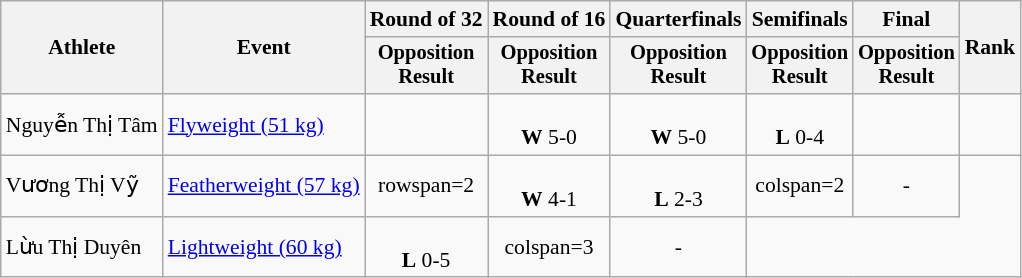<table class=wikitable style=font-size:90%;text-align:center>
<tr>
<th rowspan=2>Athlete</th>
<th rowspan=2>Event</th>
<th>Round of 32</th>
<th>Round of 16</th>
<th>Quarterfinals</th>
<th>Semifinals</th>
<th>Final</th>
<th rowspan=2>Rank</th>
</tr>
<tr style="font-size:95%">
<th>Opposition<br>Result</th>
<th>Opposition<br>Result</th>
<th>Opposition<br>Result</th>
<th>Opposition<br>Result</th>
<th>Opposition<br>Result</th>
</tr>
<tr>
<td align=left>Nguyễn Thị Tâm</td>
<td align=left><a href='#'>Flyweight (51 kg)</a></td>
<td></td>
<td><br><strong>W</strong> 5-0</td>
<td><br><strong>W</strong> 5-0</td>
<td><br><strong>L</strong> 0-4</td>
<td></td>
<td></td>
</tr>
<tr>
<td align=left>Vương Thị Vỹ</td>
<td align=left><a href='#'>Featherweight (57 kg)</a></td>
<td>rowspan=2</td>
<td><br><strong>W</strong> 4-1</td>
<td><br><strong>L</strong> 2-3</td>
<td>colspan=2</td>
<td>-</td>
</tr>
<tr>
<td align=left>Lừu Thị Duyên</td>
<td align=left><a href='#'>Lightweight (60 kg)</a></td>
<td><br><strong>L</strong> 0-5</td>
<td>colspan=3</td>
<td>-</td>
</tr>
</table>
